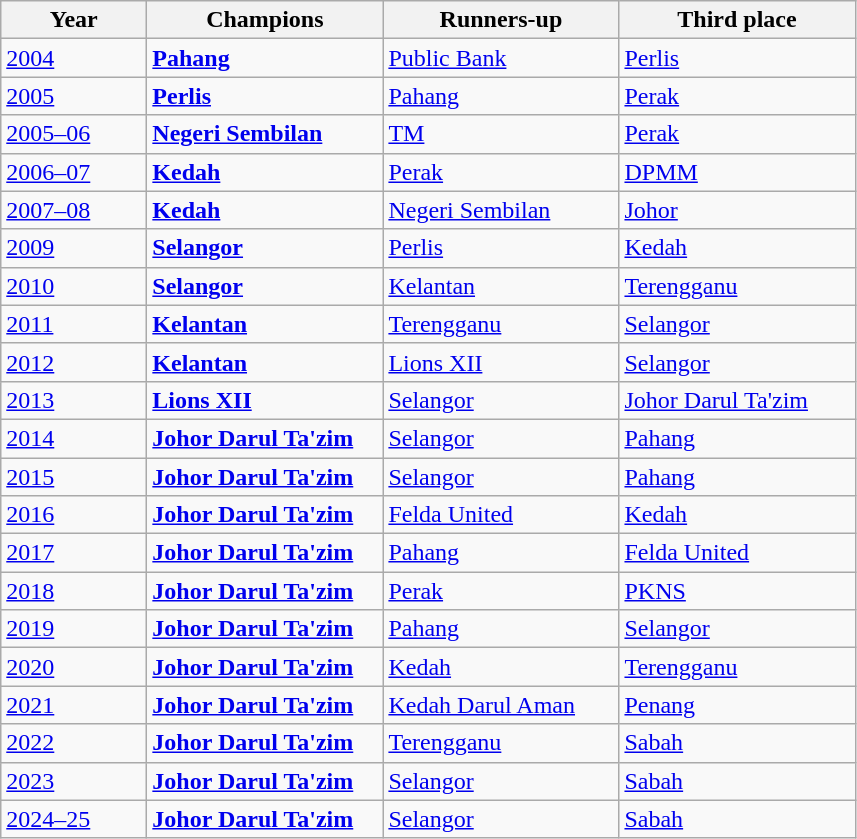<table class="wikitable sortable">
<tr>
<th width=90>Year</th>
<th width=150>Champions</th>
<th width=150>Runners-up</th>
<th width=150>Third place</th>
</tr>
<tr>
<td><a href='#'>2004</a></td>
<td><strong><a href='#'>Pahang</a></strong></td>
<td><a href='#'>Public Bank</a></td>
<td><a href='#'>Perlis</a></td>
</tr>
<tr>
<td><a href='#'>2005</a></td>
<td><strong><a href='#'>Perlis</a></strong></td>
<td><a href='#'>Pahang</a></td>
<td><a href='#'>Perak</a></td>
</tr>
<tr>
<td><a href='#'>2005–06</a></td>
<td><strong><a href='#'>Negeri Sembilan</a></strong></td>
<td><a href='#'>TM</a></td>
<td><a href='#'>Perak</a></td>
</tr>
<tr>
<td><a href='#'>2006–07</a></td>
<td><strong><a href='#'>Kedah</a></strong></td>
<td><a href='#'>Perak</a></td>
<td> <a href='#'>DPMM</a></td>
</tr>
<tr>
<td><a href='#'>2007–08</a></td>
<td><strong><a href='#'>Kedah</a></strong></td>
<td><a href='#'>Negeri Sembilan</a></td>
<td><a href='#'>Johor</a></td>
</tr>
<tr>
<td><a href='#'>2009</a></td>
<td><strong><a href='#'>Selangor</a></strong></td>
<td><a href='#'>Perlis</a></td>
<td><a href='#'>Kedah</a></td>
</tr>
<tr>
<td><a href='#'>2010</a></td>
<td><strong><a href='#'>Selangor</a></strong></td>
<td><a href='#'>Kelantan</a></td>
<td><a href='#'>Terengganu</a></td>
</tr>
<tr>
<td><a href='#'>2011</a></td>
<td><strong><a href='#'>Kelantan</a></strong></td>
<td><a href='#'>Terengganu</a></td>
<td><a href='#'>Selangor</a></td>
</tr>
<tr>
<td><a href='#'>2012</a></td>
<td><strong><a href='#'>Kelantan</a></strong></td>
<td> <a href='#'>Lions XII</a></td>
<td><a href='#'>Selangor</a></td>
</tr>
<tr>
<td><a href='#'>2013</a></td>
<td> <strong><a href='#'>Lions XII</a></strong></td>
<td><a href='#'>Selangor</a></td>
<td><a href='#'>Johor Darul Ta'zim</a></td>
</tr>
<tr>
<td><a href='#'>2014</a></td>
<td><strong><a href='#'>Johor Darul Ta'zim</a></strong></td>
<td><a href='#'>Selangor</a></td>
<td><a href='#'>Pahang</a></td>
</tr>
<tr>
<td><a href='#'>2015</a></td>
<td><strong><a href='#'>Johor Darul Ta'zim</a></strong></td>
<td><a href='#'>Selangor</a></td>
<td><a href='#'>Pahang</a></td>
</tr>
<tr>
<td><a href='#'>2016</a></td>
<td><strong><a href='#'>Johor Darul Ta'zim</a></strong></td>
<td><a href='#'>Felda United</a></td>
<td><a href='#'>Kedah</a></td>
</tr>
<tr>
<td><a href='#'>2017</a></td>
<td><strong><a href='#'>Johor Darul Ta'zim</a></strong></td>
<td><a href='#'>Pahang</a></td>
<td><a href='#'>Felda United</a></td>
</tr>
<tr>
<td><a href='#'>2018</a></td>
<td><strong><a href='#'>Johor Darul Ta'zim</a></strong></td>
<td><a href='#'>Perak</a></td>
<td><a href='#'>PKNS</a></td>
</tr>
<tr>
<td><a href='#'>2019</a></td>
<td><strong><a href='#'>Johor Darul Ta'zim</a></strong></td>
<td><a href='#'>Pahang</a></td>
<td><a href='#'>Selangor</a></td>
</tr>
<tr>
<td><a href='#'>2020</a></td>
<td><strong><a href='#'>Johor Darul Ta'zim</a></strong></td>
<td><a href='#'>Kedah</a></td>
<td><a href='#'>Terengganu</a></td>
</tr>
<tr>
<td><a href='#'>2021</a></td>
<td><strong><a href='#'>Johor Darul Ta'zim</a></strong></td>
<td><a href='#'>Kedah Darul Aman</a></td>
<td><a href='#'>Penang</a></td>
</tr>
<tr>
<td><a href='#'>2022</a></td>
<td><strong><a href='#'>Johor Darul Ta'zim</a></strong></td>
<td><a href='#'>Terengganu</a></td>
<td><a href='#'>Sabah</a></td>
</tr>
<tr>
<td><a href='#'>2023</a></td>
<td><strong><a href='#'>Johor Darul Ta'zim</a></strong></td>
<td><a href='#'>Selangor</a></td>
<td><a href='#'>Sabah</a></td>
</tr>
<tr>
<td><a href='#'>2024–25</a></td>
<td><strong><a href='#'>Johor Darul Ta'zim</a></strong></td>
<td><a href='#'>Selangor</a></td>
<td><a href='#'>Sabah</a></td>
</tr>
</table>
